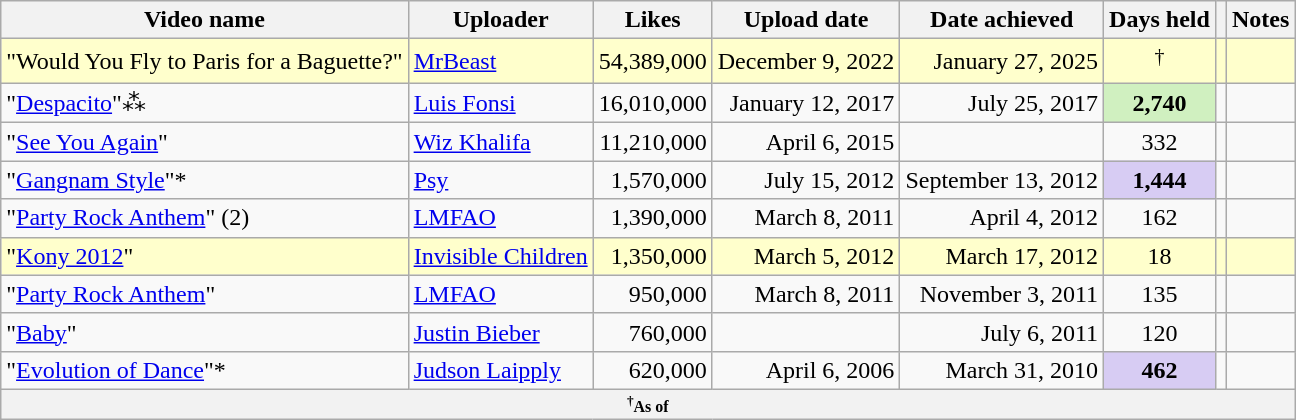<table class="wikitable sortable">
<tr>
<th>Video name</th>
<th>Uploader</th>
<th>Likes</th>
<th data-sort-type="usLongDate">Upload date</th>
<th data-sort-type="usLongDate">Date achieved</th>
<th>Days held</th>
<th class="unsortable"></th>
<th class="unsortable">Notes</th>
</tr>
<tr bgcolor="#ffffcc">
<td>"Would You Fly to Paris for a Baguette?"</td>
<td><a href='#'>MrBeast</a></td>
<td align=right>54,389,000</td>
<td align=right>December 9, 2022</td>
<td align=right>January 27, 2025</td>
<td align=center><sup>†</sup></td>
<td align=center></td>
<td align=center></td>
</tr>
<tr>
<td>"<a href='#'>Despacito</a>"⁂</td>
<td><a href='#'>Luis Fonsi</a></td>
<td align=right>16,010,000</td>
<td align=right>January 12, 2017</td>
<td align=right>July 25, 2017</td>
<td style="background:#d0f0c0; text-align:center;"><strong>2,740 </strong></td>
<td align=center></td>
<td align=center></td>
</tr>
<tr>
<td>"<a href='#'>See You Again</a>"</td>
<td><a href='#'>Wiz Khalifa</a></td>
<td align=right>11,210,000</td>
<td align=right>April 6, 2015</td>
<td align=right></td>
<td align=center>332</td>
<td align=center></td>
<td></td>
</tr>
<tr>
<td>"<a href='#'>Gangnam Style</a>"*</td>
<td><a href='#'>Psy</a></td>
<td align=right>1,570,000</td>
<td align=right>July 15, 2012</td>
<td align=right>September 13, 2012</td>
<td style="background:#d7ccf3; text-align:center;"><strong>1,444</strong></td>
<td align=center></td>
<td align=center></td>
</tr>
<tr>
<td>"<a href='#'>Party Rock Anthem</a>" (2)</td>
<td><a href='#'>LMFAO</a></td>
<td align=right>1,390,000</td>
<td align=right>March 8, 2011</td>
<td align=right>April 4, 2012</td>
<td align=center>162</td>
<td align=center></td>
<td></td>
</tr>
<tr bgcolor="#ffffcc">
<td>"<a href='#'>Kony 2012</a>"</td>
<td><a href='#'>Invisible Children</a></td>
<td align=right>1,350,000</td>
<td align=right>March 5, 2012</td>
<td align=right>March 17, 2012</td>
<td align=center>18</td>
<td align=center></td>
<td align=center></td>
</tr>
<tr>
<td>"<a href='#'>Party Rock Anthem</a>"</td>
<td><a href='#'>LMFAO</a></td>
<td align=right>950,000</td>
<td align=right>March 8, 2011</td>
<td align=right>November 3, 2011</td>
<td align=center>135</td>
<td align=center></td>
<td align=center></td>
</tr>
<tr>
<td>"<a href='#'>Baby</a>"</td>
<td><a href='#'>Justin Bieber</a></td>
<td align=right>760,000</td>
<td align=right></td>
<td align=right>July 6, 2011</td>
<td align=center>120</td>
<td align=center></td>
<td></td>
</tr>
<tr>
<td>"<a href='#'>Evolution of Dance</a>"*</td>
<td><a href='#'>Judson Laipply</a></td>
<td align=right>620,000</td>
<td align=right>April 6, 2006</td>
<td align=right>March 31, 2010</td>
<td style="background:#d7ccf3; text-align:center;"><strong>462</strong></td>
<td align=center></td>
<td align=center></td>
</tr>
<tr>
<th colspan="8" style="text-align:center; font-size:8pt;"><sup>†</sup>As of </th>
</tr>
</table>
